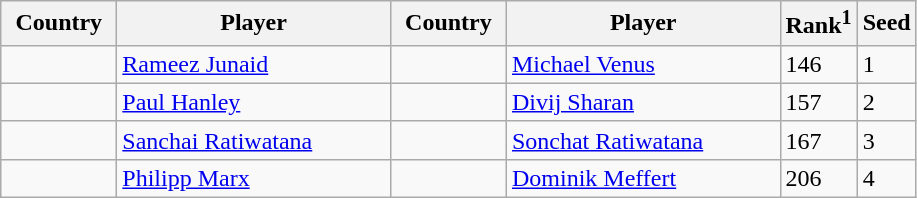<table class="sortable wikitable">
<tr>
<th width="70">Country</th>
<th width="175">Player</th>
<th width="70">Country</th>
<th width="175">Player</th>
<th>Rank<sup>1</sup></th>
<th>Seed</th>
</tr>
<tr>
<td></td>
<td><a href='#'>Rameez Junaid</a></td>
<td></td>
<td><a href='#'>Michael Venus</a></td>
<td>146</td>
<td>1</td>
</tr>
<tr>
<td></td>
<td><a href='#'>Paul Hanley</a></td>
<td></td>
<td><a href='#'>Divij Sharan</a></td>
<td>157</td>
<td>2</td>
</tr>
<tr>
<td></td>
<td><a href='#'>Sanchai Ratiwatana</a></td>
<td></td>
<td><a href='#'>Sonchat Ratiwatana</a></td>
<td>167</td>
<td>3</td>
</tr>
<tr>
<td></td>
<td><a href='#'>Philipp Marx</a></td>
<td></td>
<td><a href='#'>Dominik Meffert</a></td>
<td>206</td>
<td>4</td>
</tr>
</table>
